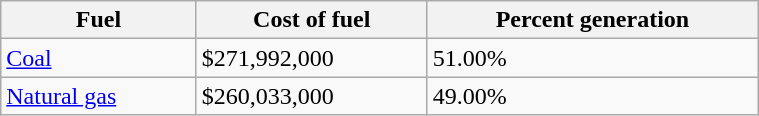<table class="wikitable" width="40%">
<tr>
<th>Fuel</th>
<th>Cost of fuel</th>
<th>Percent generation</th>
</tr>
<tr>
<td><a href='#'>Coal</a></td>
<td>$271,992,000</td>
<td>51.00%</td>
</tr>
<tr>
<td><a href='#'>Natural gas</a></td>
<td>$260,033,000</td>
<td>49.00%</td>
</tr>
</table>
